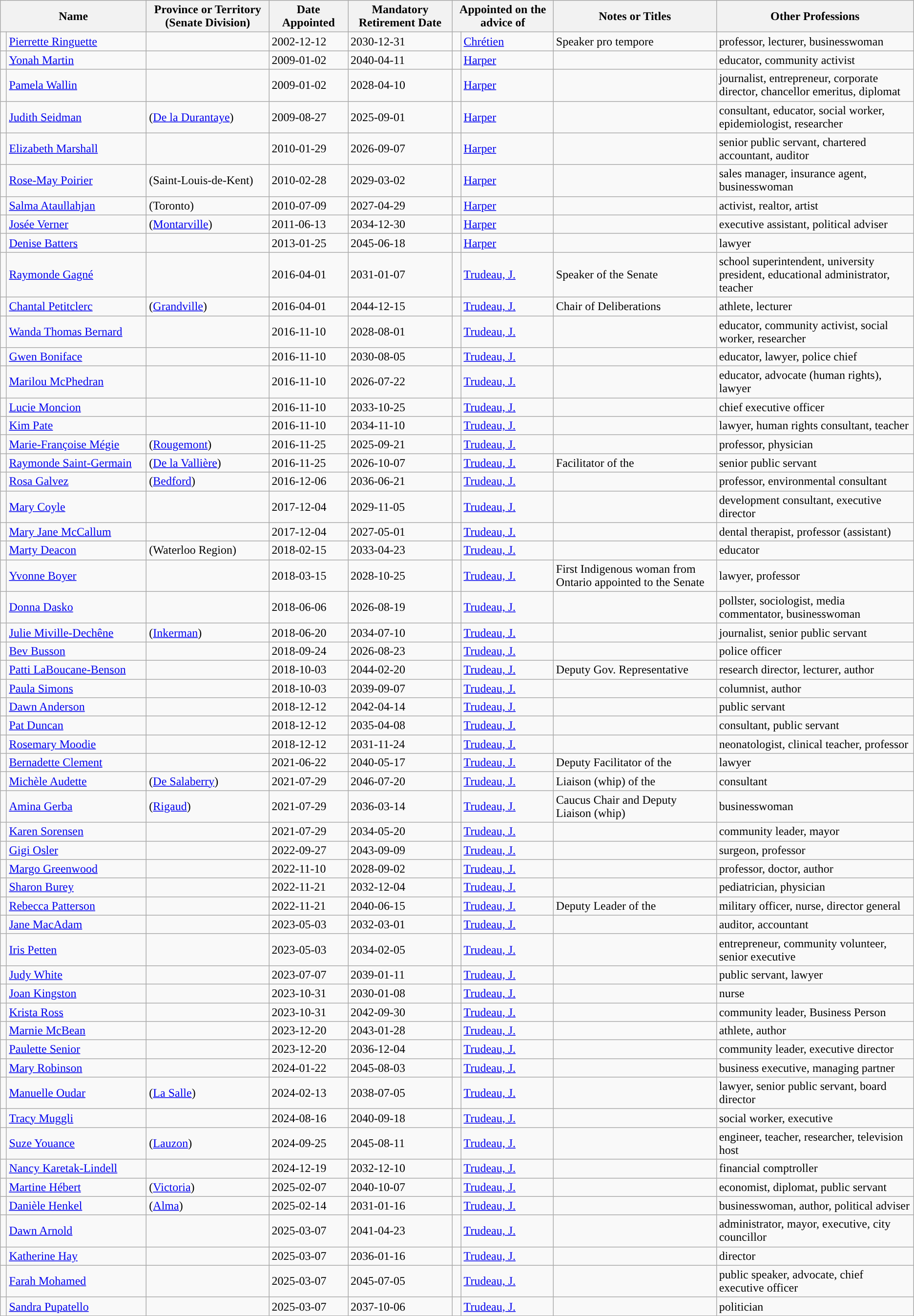<table class="wikitable sortable sticky-header">
<tr>
<th colspan=2 style="min-width:12em;">Name</th>
<th style="min-width:10em;">Province or Territory <br> (Senate Division)</th>
<th style="min-width:6em;">Date Appointed</th>
<th style="min-width:6em;">Mandatory Retirement Date</th>
<th colspan=2 style="min-width:6em;">Appointed on the advice of</th>
<th style="min-width:2em;">Notes or Titles</th>
<th style="min-width:2em;">Other Professions</th>
</tr>
<tr>
<td style="background:"></td>
<td><a href='#'>Pierrette Ringuette</a></td>
<td></td>
<td>2002-12-12</td>
<td>2030-12-31</td>
<td style="background:"></td>
<td><a href='#'>Chrétien</a></td>
<td>Speaker pro tempore</td>
<td>professor, lecturer, businesswoman</td>
</tr>
<tr>
<td style="background:"></td>
<td><a href='#'>Yonah Martin</a></td>
<td></td>
<td>2009-01-02</td>
<td>2040-04-11</td>
<td style="background:"></td>
<td><a href='#'>Harper</a></td>
<td></td>
<td>educator, community activist</td>
</tr>
<tr>
<td style="background:"></td>
<td><a href='#'>Pamela Wallin</a></td>
<td></td>
<td>2009-01-02</td>
<td>2028-04-10</td>
<td style="background:"></td>
<td><a href='#'>Harper</a></td>
<td></td>
<td>journalist, entrepreneur, corporate director, chancellor emeritus, diplomat</td>
</tr>
<tr>
<td style="background:"></td>
<td><a href='#'>Judith Seidman</a></td>
<td> (<a href='#'>De la Durantaye</a>)</td>
<td>2009-08-27</td>
<td>2025-09-01</td>
<td style="background:"></td>
<td><a href='#'>Harper</a></td>
<td></td>
<td>consultant, educator, social worker, epidemiologist, researcher</td>
</tr>
<tr>
<td style="background:"></td>
<td><a href='#'>Elizabeth Marshall</a></td>
<td></td>
<td>2010-01-29</td>
<td>2026-09-07</td>
<td style="background:"></td>
<td><a href='#'>Harper</a></td>
<td></td>
<td>senior public servant, chartered accountant, auditor</td>
</tr>
<tr>
<td style="background:"></td>
<td><a href='#'>Rose-May Poirier</a></td>
<td> (Saint-Louis-de-Kent)</td>
<td>2010-02-28</td>
<td>2029-03-02</td>
<td style="background:"></td>
<td><a href='#'>Harper</a></td>
<td></td>
<td>sales manager, insurance agent, businesswoman</td>
</tr>
<tr>
<td style="background:"></td>
<td><a href='#'>Salma Ataullahjan</a></td>
<td> (Toronto)</td>
<td>2010-07-09</td>
<td>2027-04-29</td>
<td style="background:"></td>
<td><a href='#'>Harper</a></td>
<td></td>
<td>activist, realtor, artist</td>
</tr>
<tr>
<td style="background:"></td>
<td><a href='#'>Josée Verner</a></td>
<td> (<a href='#'>Montarville</a>)</td>
<td>2011-06-13</td>
<td>2034-12-30</td>
<td style="background:"></td>
<td><a href='#'>Harper</a></td>
<td></td>
<td>executive assistant, political adviser</td>
</tr>
<tr>
<td style="background:"></td>
<td><a href='#'>Denise Batters</a></td>
<td></td>
<td>2013-01-25</td>
<td>2045-06-18</td>
<td style="background:"></td>
<td><a href='#'>Harper</a></td>
<td></td>
<td>lawyer</td>
</tr>
<tr>
<td style="background:"></td>
<td><a href='#'>Raymonde Gagné</a></td>
<td></td>
<td>2016-04-01</td>
<td>2031-01-07</td>
<td style="background:"></td>
<td><a href='#'>Trudeau, J.</a></td>
<td>Speaker of the Senate</td>
<td>school superintendent, university president, educational administrator, teacher</td>
</tr>
<tr>
<td style="background:"></td>
<td><a href='#'>Chantal Petitclerc</a></td>
<td> (<a href='#'>Grandville</a>)</td>
<td>2016-04-01</td>
<td>2044-12-15</td>
<td style="background:"></td>
<td><a href='#'>Trudeau, J.</a></td>
<td>Chair of  Deliberations</td>
<td>athlete, lecturer</td>
</tr>
<tr>
<td style="background:"></td>
<td><a href='#'>Wanda Thomas Bernard</a></td>
<td></td>
<td>2016-11-10</td>
<td>2028-08-01</td>
<td style="background:"></td>
<td><a href='#'>Trudeau, J.</a></td>
<td></td>
<td>educator, community activist, social worker, researcher</td>
</tr>
<tr>
<td style="background:"></td>
<td><a href='#'>Gwen Boniface</a></td>
<td></td>
<td>2016-11-10</td>
<td>2030-08-05</td>
<td style="background:"></td>
<td><a href='#'>Trudeau, J.</a></td>
<td></td>
<td>educator, lawyer, police chief</td>
</tr>
<tr>
<td style="background:"></td>
<td><a href='#'>Marilou McPhedran</a></td>
<td></td>
<td>2016-11-10</td>
<td>2026-07-22</td>
<td style="background:"></td>
<td><a href='#'>Trudeau, J.</a></td>
<td></td>
<td>educator, advocate (human rights), lawyer</td>
</tr>
<tr>
<td style="background:"></td>
<td><a href='#'>Lucie Moncion</a></td>
<td></td>
<td>2016-11-10</td>
<td>2033-10-25</td>
<td style="background:"></td>
<td><a href='#'>Trudeau, J.</a></td>
<td></td>
<td>chief executive officer</td>
</tr>
<tr>
<td style="background:"></td>
<td><a href='#'>Kim Pate</a></td>
<td></td>
<td>2016-11-10</td>
<td>2034-11-10</td>
<td style="background:"></td>
<td><a href='#'>Trudeau, J.</a></td>
<td></td>
<td>lawyer, human rights consultant, teacher</td>
</tr>
<tr>
<td style="background:"></td>
<td><a href='#'>Marie-Françoise Mégie</a></td>
<td> (<a href='#'>Rougemont</a>)</td>
<td>2016-11-25</td>
<td>2025-09-21</td>
<td style="background:"></td>
<td><a href='#'>Trudeau, J.</a></td>
<td></td>
<td>professor, physician</td>
</tr>
<tr>
<td style="background:"></td>
<td><a href='#'>Raymonde Saint-Germain</a></td>
<td> (<a href='#'>De la Vallière</a>)</td>
<td>2016-11-25</td>
<td>2026-10-07</td>
<td style="background:"></td>
<td><a href='#'>Trudeau, J.</a></td>
<td>Facilitator of the </td>
<td>senior public servant</td>
</tr>
<tr>
<td style="background:"></td>
<td><a href='#'>Rosa Galvez</a></td>
<td> (<a href='#'>Bedford</a>)</td>
<td>2016-12-06</td>
<td>2036-06-21</td>
<td style="background:"></td>
<td><a href='#'>Trudeau, J.</a></td>
<td></td>
<td>professor, environmental consultant</td>
</tr>
<tr>
<td style="background:"></td>
<td><a href='#'>Mary Coyle</a></td>
<td></td>
<td>2017-12-04</td>
<td>2029-11-05</td>
<td style="background:"></td>
<td><a href='#'>Trudeau, J.</a></td>
<td></td>
<td>development consultant, executive director</td>
</tr>
<tr>
<td style="background:"></td>
<td><a href='#'>Mary Jane McCallum</a></td>
<td></td>
<td>2017-12-04</td>
<td>2027-05-01</td>
<td style="background:"></td>
<td><a href='#'>Trudeau, J.</a></td>
<td></td>
<td>dental therapist, professor (assistant)</td>
</tr>
<tr>
<td style="background:"></td>
<td><a href='#'>Marty Deacon</a></td>
<td> (Waterloo Region)</td>
<td>2018-02-15</td>
<td>2033-04-23</td>
<td style="background:"></td>
<td><a href='#'>Trudeau, J.</a></td>
<td></td>
<td>educator</td>
</tr>
<tr>
<td style="background:"></td>
<td><a href='#'>Yvonne Boyer</a></td>
<td></td>
<td>2018-03-15</td>
<td>2028-10-25</td>
<td style="background:"></td>
<td><a href='#'>Trudeau, J.</a></td>
<td>First Indigenous woman from Ontario appointed to the Senate</td>
<td>lawyer, professor</td>
</tr>
<tr>
<td style="background:"></td>
<td><a href='#'>Donna Dasko</a></td>
<td></td>
<td>2018-06-06</td>
<td>2026-08-19</td>
<td style="background:"></td>
<td><a href='#'>Trudeau, J.</a></td>
<td></td>
<td>pollster, sociologist, media commentator, businesswoman</td>
</tr>
<tr>
<td style="background:"></td>
<td><a href='#'>Julie Miville-Dechêne</a></td>
<td> (<a href='#'>Inkerman</a>)</td>
<td>2018-06-20</td>
<td>2034-07-10</td>
<td style="background:"></td>
<td><a href='#'>Trudeau, J.</a></td>
<td></td>
<td>journalist, senior public servant</td>
</tr>
<tr>
<td style="background:"></td>
<td><a href='#'>Bev Busson</a></td>
<td></td>
<td>2018-09-24</td>
<td>2026-08-23</td>
<td style="background:"></td>
<td><a href='#'>Trudeau, J.</a></td>
<td></td>
<td>police officer</td>
</tr>
<tr>
<td style="background:"></td>
<td><a href='#'>Patti LaBoucane-Benson</a></td>
<td></td>
<td>2018-10-03</td>
<td>2044-02-20</td>
<td style="background:"></td>
<td><a href='#'>Trudeau, J.</a></td>
<td>Deputy Gov. Representative</td>
<td>research director, lecturer, author</td>
</tr>
<tr>
<td style="background:"></td>
<td><a href='#'>Paula Simons</a></td>
<td></td>
<td>2018-10-03</td>
<td>2039-09-07</td>
<td style="background:"></td>
<td><a href='#'>Trudeau, J.</a></td>
<td></td>
<td>columnist, author</td>
</tr>
<tr>
<td style="background:"></td>
<td><a href='#'>Dawn Anderson</a></td>
<td></td>
<td>2018-12-12</td>
<td>2042-04-14</td>
<td style="background:"></td>
<td><a href='#'>Trudeau, J.</a></td>
<td></td>
<td>public servant</td>
</tr>
<tr>
<td style="background:"></td>
<td><a href='#'>Pat Duncan</a></td>
<td></td>
<td>2018-12-12</td>
<td>2035-04-08</td>
<td style="background:"></td>
<td><a href='#'>Trudeau, J.</a></td>
<td></td>
<td>consultant, public servant</td>
</tr>
<tr>
<td style="background:"></td>
<td><a href='#'>Rosemary Moodie</a></td>
<td></td>
<td>2018-12-12</td>
<td>2031-11-24</td>
<td style="background:"></td>
<td><a href='#'>Trudeau, J.</a></td>
<td></td>
<td>neonatologist, clinical teacher, professor</td>
</tr>
<tr>
<td style="background:"></td>
<td><a href='#'>Bernadette Clement</a></td>
<td></td>
<td>2021-06-22</td>
<td>2040-05-17</td>
<td style="background:"></td>
<td><a href='#'>Trudeau, J.</a></td>
<td>Deputy Facilitator of the </td>
<td>lawyer</td>
</tr>
<tr>
<td style="background:"></td>
<td><a href='#'>Michèle Audette</a></td>
<td> (<a href='#'>De Salaberry</a>)</td>
<td>2021-07-29</td>
<td>2046-07-20</td>
<td style="background:"></td>
<td><a href='#'>Trudeau, J.</a></td>
<td>Liaison (whip) of the </td>
<td>consultant</td>
</tr>
<tr>
<td style="background:"></td>
<td><a href='#'>Amina Gerba</a></td>
<td> (<a href='#'>Rigaud</a>)</td>
<td>2021-07-29</td>
<td>2036-03-14</td>
<td style="background:"></td>
<td><a href='#'>Trudeau, J.</a></td>
<td> Caucus Chair and Deputy Liaison (whip)</td>
<td>businesswoman</td>
</tr>
<tr>
<td style="background:"></td>
<td><a href='#'>Karen Sorensen</a></td>
<td></td>
<td>2021-07-29</td>
<td>2034-05-20</td>
<td style="background:"></td>
<td><a href='#'>Trudeau, J.</a></td>
<td></td>
<td>community leader, mayor</td>
</tr>
<tr>
<td style="background:"></td>
<td><a href='#'>Gigi Osler</a></td>
<td></td>
<td>2022-09-27</td>
<td>2043-09-09</td>
<td style="background:"></td>
<td><a href='#'>Trudeau, J.</a></td>
<td></td>
<td>surgeon, professor</td>
</tr>
<tr>
<td style="background:"></td>
<td><a href='#'>Margo Greenwood</a></td>
<td></td>
<td>2022-11-10</td>
<td>2028-09-02</td>
<td style="background:"></td>
<td><a href='#'>Trudeau, J.</a></td>
<td></td>
<td>professor, doctor, author</td>
</tr>
<tr>
<td style="background:"></td>
<td><a href='#'>Sharon Burey</a></td>
<td></td>
<td>2022-11-21</td>
<td>2032-12-04</td>
<td style="background:"></td>
<td><a href='#'>Trudeau, J.</a></td>
<td></td>
<td>pediatrician, physician</td>
</tr>
<tr>
<td style="background:"></td>
<td><a href='#'>Rebecca Patterson</a></td>
<td></td>
<td>2022-11-21</td>
<td>2040-06-15</td>
<td style="background:"></td>
<td><a href='#'>Trudeau, J.</a></td>
<td>Deputy Leader of the </td>
<td>military officer, nurse, director general</td>
</tr>
<tr>
<td style="background:"></td>
<td><a href='#'>Jane MacAdam</a></td>
<td></td>
<td>2023-05-03</td>
<td>2032-03-01</td>
<td style="background:"></td>
<td><a href='#'>Trudeau, J.</a></td>
<td></td>
<td>auditor, accountant</td>
</tr>
<tr>
<td style="background:"></td>
<td><a href='#'>Iris Petten</a></td>
<td></td>
<td>2023-05-03</td>
<td>2034-02-05</td>
<td style="background:"></td>
<td><a href='#'>Trudeau, J.</a></td>
<td></td>
<td>entrepreneur, community volunteer, senior executive</td>
</tr>
<tr>
<td style="background:"></td>
<td><a href='#'>Judy White</a></td>
<td></td>
<td>2023-07-07</td>
<td>2039-01-11</td>
<td style="background:"></td>
<td><a href='#'>Trudeau, J.</a></td>
<td></td>
<td>public servant, lawyer</td>
</tr>
<tr>
<td style="background:"></td>
<td><a href='#'>Joan Kingston</a></td>
<td></td>
<td>2023-10-31</td>
<td>2030-01-08</td>
<td style="background:"></td>
<td><a href='#'>Trudeau, J.</a></td>
<td></td>
<td>nurse</td>
</tr>
<tr>
<td style="background:"></td>
<td><a href='#'>Krista Ross</a></td>
<td></td>
<td>2023-10-31</td>
<td>2042-09-30</td>
<td style="background:"></td>
<td><a href='#'>Trudeau, J.</a></td>
<td></td>
<td>community leader, Business Person</td>
</tr>
<tr>
<td style="background:"></td>
<td><a href='#'>Marnie McBean</a></td>
<td></td>
<td>2023-12-20</td>
<td>2043-01-28</td>
<td style="background:"></td>
<td><a href='#'>Trudeau, J.</a></td>
<td></td>
<td>athlete, author</td>
</tr>
<tr>
<td style="background:"></td>
<td><a href='#'>Paulette Senior</a></td>
<td></td>
<td>2023-12-20</td>
<td>2036-12-04</td>
<td style="background:"></td>
<td><a href='#'>Trudeau, J.</a></td>
<td></td>
<td>community leader, executive director</td>
</tr>
<tr>
<td style="background:"></td>
<td><a href='#'>Mary Robinson</a></td>
<td></td>
<td>2024-01-22</td>
<td>2045-08-03</td>
<td style="background:"></td>
<td><a href='#'>Trudeau, J.</a></td>
<td></td>
<td>business executive,  managing partner</td>
</tr>
<tr>
<td style="background:"></td>
<td><a href='#'>Manuelle Oudar</a></td>
<td> (<a href='#'>La Salle</a>)</td>
<td>2024-02-13</td>
<td>2038-07-05</td>
<td style="background:"></td>
<td><a href='#'>Trudeau, J.</a></td>
<td></td>
<td>lawyer, senior public servant, board director</td>
</tr>
<tr>
<td style="background:"></td>
<td><a href='#'>Tracy Muggli</a></td>
<td></td>
<td>2024-08-16</td>
<td>2040-09-18</td>
<td style="background:"></td>
<td><a href='#'>Trudeau, J.</a></td>
<td></td>
<td>social worker, executive</td>
</tr>
<tr>
<td style="background:"></td>
<td><a href='#'>Suze Youance</a></td>
<td> (<a href='#'>Lauzon</a>)</td>
<td>2024-09-25</td>
<td>2045-08-11</td>
<td style="background:"></td>
<td><a href='#'>Trudeau, J.</a></td>
<td></td>
<td>engineer, teacher, researcher, television host</td>
</tr>
<tr>
<td style="background:"></td>
<td><a href='#'>Nancy Karetak-Lindell</a></td>
<td></td>
<td>2024-12-19</td>
<td>2032-12-10</td>
<td style="background:"></td>
<td><a href='#'>Trudeau, J.</a></td>
<td></td>
<td>financial comptroller</td>
</tr>
<tr>
<td style="background:"></td>
<td><a href='#'>Martine Hébert</a></td>
<td> (<a href='#'>Victoria</a>)</td>
<td>2025-02-07</td>
<td>2040-10-07</td>
<td style="background:"></td>
<td><a href='#'>Trudeau, J.</a></td>
<td></td>
<td>economist, diplomat, public servant</td>
</tr>
<tr>
<td style="background:"></td>
<td><a href='#'>Danièle Henkel</a></td>
<td> (<a href='#'>Alma</a>)</td>
<td>2025-02-14</td>
<td>2031-01-16</td>
<td style="background:"></td>
<td><a href='#'>Trudeau, J.</a></td>
<td></td>
<td>businesswoman, author, political adviser</td>
</tr>
<tr>
<td style="background:"></td>
<td><a href='#'>Dawn Arnold</a></td>
<td></td>
<td>2025-03-07</td>
<td>2041-04-23</td>
<td style="background:"></td>
<td><a href='#'>Trudeau, J.</a></td>
<td></td>
<td>administrator, mayor, executive, city councillor</td>
</tr>
<tr>
<td style="background:"></td>
<td><a href='#'>Katherine Hay</a></td>
<td></td>
<td>2025-03-07</td>
<td>2036-01-16</td>
<td style="background:"></td>
<td><a href='#'>Trudeau, J.</a></td>
<td></td>
<td>director</td>
</tr>
<tr>
<td style="background:"></td>
<td><a href='#'>Farah Mohamed</a></td>
<td></td>
<td>2025-03-07</td>
<td>2045-07-05</td>
<td style="background:"></td>
<td><a href='#'>Trudeau, J.</a></td>
<td></td>
<td>public speaker, advocate, chief executive officer</td>
</tr>
<tr>
<td style="background:"></td>
<td><a href='#'>Sandra Pupatello</a></td>
<td></td>
<td>2025-03-07</td>
<td>2037-10-06</td>
<td style="background:"></td>
<td><a href='#'>Trudeau, J.</a></td>
<td></td>
<td>politician</td>
</tr>
</table>
